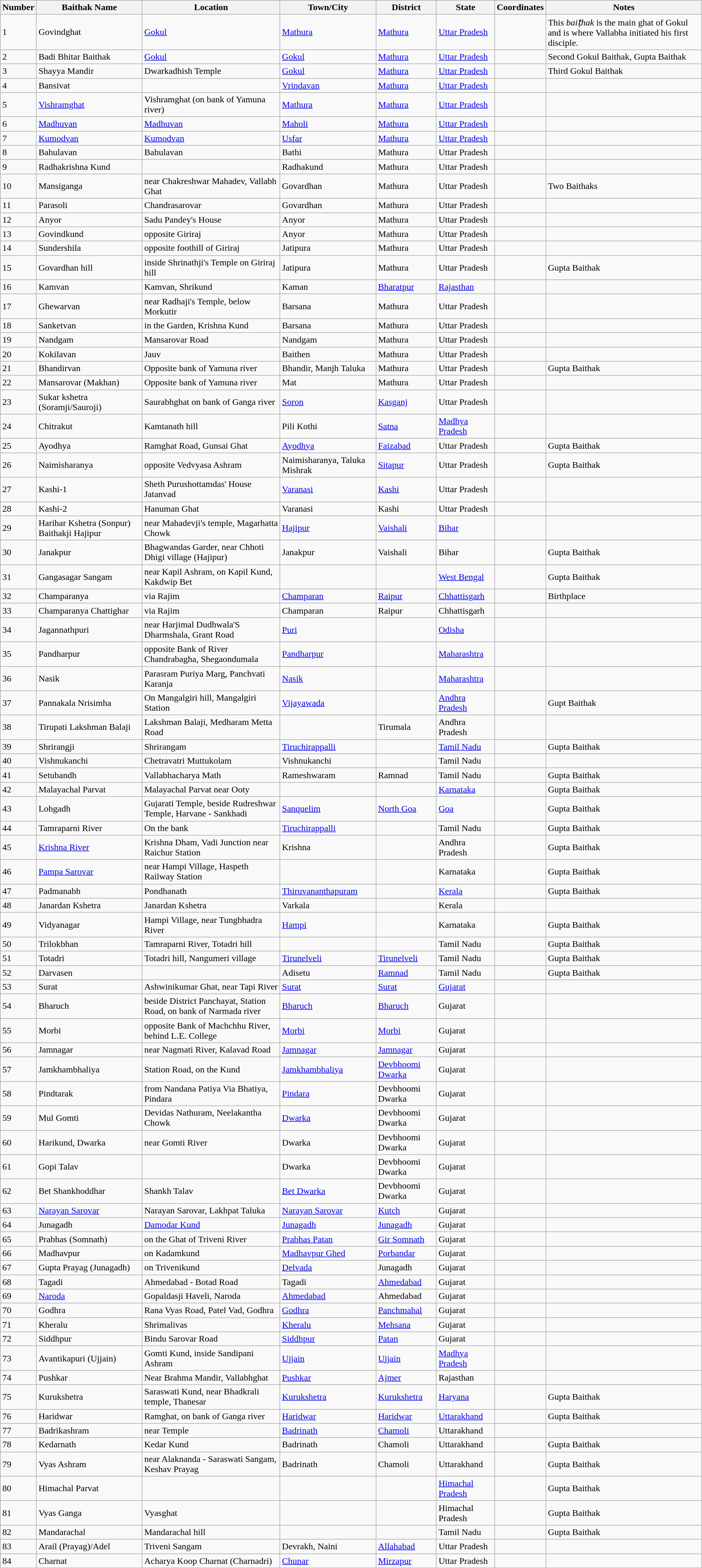<table class="wikitable sortable mw-collapsible">
<tr>
<th>Number</th>
<th>Baithak Name</th>
<th>Location</th>
<th>Town/City</th>
<th>District</th>
<th>State</th>
<th>Coordinates</th>
<th>Notes</th>
</tr>
<tr>
<td>1</td>
<td>Govindghat</td>
<td><a href='#'>Gokul</a></td>
<td><a href='#'>Mathura</a></td>
<td><a href='#'>Mathura</a></td>
<td><a href='#'>Uttar Pradesh</a></td>
<td></td>
<td>This <em>baiṭhak</em> is the main ghat of Gokul and is where Vallabha initiated his first disciple.</td>
</tr>
<tr>
<td>2</td>
<td>Badi Bhitar Baithak</td>
<td><a href='#'>Gokul</a></td>
<td><a href='#'>Gokul</a></td>
<td><a href='#'>Mathura</a></td>
<td><a href='#'>Uttar Pradesh</a></td>
<td></td>
<td>Second Gokul Baithak, Gupta Baithak</td>
</tr>
<tr>
<td>3</td>
<td>Shayya Mandir</td>
<td>Dwarkadhish Temple</td>
<td><a href='#'>Gokul</a></td>
<td><a href='#'>Mathura</a></td>
<td><a href='#'>Uttar Pradesh</a></td>
<td></td>
<td>Third Gokul Baithak</td>
</tr>
<tr>
<td>4</td>
<td>Bansivat</td>
<td></td>
<td><a href='#'>Vrindavan</a></td>
<td><a href='#'>Mathura</a></td>
<td><a href='#'>Uttar Pradesh</a></td>
<td></td>
<td></td>
</tr>
<tr>
<td>5</td>
<td><a href='#'>Vishramghat</a></td>
<td>Vishramghat (on bank of Yamuna river)</td>
<td><a href='#'>Mathura</a></td>
<td><a href='#'>Mathura</a></td>
<td><a href='#'>Uttar Pradesh</a></td>
<td></td>
<td></td>
</tr>
<tr>
<td>6</td>
<td><a href='#'>Madhuvan</a></td>
<td><a href='#'>Madhuvan</a></td>
<td><a href='#'>Maholi</a></td>
<td><a href='#'>Mathura</a></td>
<td><a href='#'>Uttar Pradesh</a></td>
<td></td>
<td></td>
</tr>
<tr>
<td>7</td>
<td><a href='#'>Kumodvan</a></td>
<td><a href='#'>Kumodvan</a></td>
<td><a href='#'>Usfar</a></td>
<td><a href='#'>Mathura</a></td>
<td><a href='#'>Uttar Pradesh</a></td>
<td></td>
<td></td>
</tr>
<tr>
<td>8</td>
<td>Bahulavan</td>
<td>Bahulavan</td>
<td>Bathi</td>
<td>Mathura</td>
<td>Uttar Pradesh</td>
<td></td>
<td></td>
</tr>
<tr>
<td>9</td>
<td>Radhakrishna Kund</td>
<td></td>
<td>Radhakund</td>
<td>Mathura</td>
<td>Uttar Pradesh</td>
<td></td>
<td></td>
</tr>
<tr>
<td>10</td>
<td>Mansiganga</td>
<td>near Chakreshwar Mahadev, Vallabh Ghat</td>
<td>Govardhan</td>
<td>Mathura</td>
<td>Uttar Pradesh</td>
<td></td>
<td>Two Baithaks</td>
</tr>
<tr>
<td>11</td>
<td>Parasoli</td>
<td>Chandrasarovar</td>
<td>Govardhan</td>
<td>Mathura</td>
<td>Uttar Pradesh</td>
<td></td>
<td></td>
</tr>
<tr>
<td>12</td>
<td>Anyor</td>
<td>Sadu Pandey's House</td>
<td>Anyor</td>
<td>Mathura</td>
<td>Uttar Pradesh</td>
<td></td>
<td></td>
</tr>
<tr>
<td>13</td>
<td>Govindkund</td>
<td>opposite Giriraj</td>
<td>Anyor</td>
<td>Mathura</td>
<td>Uttar Pradesh</td>
<td></td>
<td></td>
</tr>
<tr>
<td>14</td>
<td>Sundershila</td>
<td>opposite foothill of Giriraj</td>
<td>Jatipura</td>
<td>Mathura</td>
<td>Uttar Pradesh</td>
<td></td>
<td></td>
</tr>
<tr>
<td>15</td>
<td>Govardhan hill</td>
<td>inside Shrinathji's Temple on Giriraj hill</td>
<td>Jatipura</td>
<td>Mathura</td>
<td>Uttar Pradesh</td>
<td></td>
<td>Gupta Baithak</td>
</tr>
<tr>
<td>16</td>
<td>Kamvan</td>
<td>Kamvan, Shrikund</td>
<td>Kaman</td>
<td><a href='#'>Bharatpur</a></td>
<td><a href='#'>Rajasthan</a></td>
<td></td>
<td></td>
</tr>
<tr>
<td>17</td>
<td>Ghewarvan</td>
<td>near Radhaji's Temple, below Morkutir</td>
<td>Barsana</td>
<td>Mathura</td>
<td>Uttar Pradesh</td>
<td></td>
<td></td>
</tr>
<tr>
<td>18</td>
<td>Sanketvan</td>
<td>in the Garden, Krishna Kund</td>
<td>Barsana</td>
<td>Mathura</td>
<td>Uttar Pradesh</td>
<td></td>
<td></td>
</tr>
<tr>
<td>19</td>
<td>Nandgam</td>
<td>Mansarovar Road</td>
<td>Nandgam</td>
<td>Mathura</td>
<td>Uttar Pradesh</td>
<td></td>
<td></td>
</tr>
<tr>
<td>20</td>
<td>Kokilavan</td>
<td>Jauv</td>
<td>Baithen</td>
<td>Mathura</td>
<td>Uttar Pradesh</td>
<td></td>
<td></td>
</tr>
<tr>
<td>21</td>
<td>Bhandirvan</td>
<td>Opposite bank of Yamuna river</td>
<td>Bhandir, Manjh Taluka</td>
<td>Mathura</td>
<td>Uttar Pradesh</td>
<td></td>
<td>Gupta Baithak</td>
</tr>
<tr>
<td>22</td>
<td>Mansarovar (Makhan)</td>
<td>Opposite bank of Yamuna river</td>
<td>Mat</td>
<td>Mathura</td>
<td>Uttar Pradesh</td>
<td></td>
<td></td>
</tr>
<tr>
<td>23</td>
<td>Sukar kshetra (Soramji/Sauroji)</td>
<td>Saurabhghat on bank of Ganga river</td>
<td><a href='#'>Soron</a></td>
<td><a href='#'>Kasganj</a></td>
<td>Uttar Pradesh</td>
<td></td>
<td></td>
</tr>
<tr>
<td>24</td>
<td>Chitrakut</td>
<td>Kamtanath hill</td>
<td>Pili Kothi</td>
<td><a href='#'>Satna</a></td>
<td><a href='#'>Madhya Pradesh</a></td>
<td></td>
<td></td>
</tr>
<tr>
<td>25</td>
<td>Ayodhya</td>
<td>Ramghat Road, Gunsai Ghat</td>
<td><a href='#'>Ayodhya</a></td>
<td><a href='#'>Faizabad</a></td>
<td>Uttar Pradesh</td>
<td></td>
<td>Gupta Baithak</td>
</tr>
<tr>
<td>26</td>
<td>Naimisharanya</td>
<td>opposite Vedvyasa Ashram</td>
<td>Naimisharanya, Taluka Mishrak</td>
<td><a href='#'>Sitapur</a></td>
<td>Uttar Pradesh</td>
<td></td>
<td>Gupta Baithak</td>
</tr>
<tr>
<td>27</td>
<td>Kashi-1</td>
<td>Sheth Purushottamdas' House Jatanvad</td>
<td><a href='#'>Varanasi</a></td>
<td><a href='#'>Kashi</a></td>
<td>Uttar Pradesh</td>
<td></td>
<td></td>
</tr>
<tr>
<td>28</td>
<td>Kashi-2</td>
<td>Hanuman Ghat</td>
<td>Varanasi</td>
<td>Kashi</td>
<td>Uttar Pradesh</td>
<td></td>
<td></td>
</tr>
<tr>
<td>29</td>
<td>Harihar Kshetra (Sonpur) Baithakji Hajipur</td>
<td>near Mahadevji's temple, Magarhatta Chowk</td>
<td><a href='#'>Hajipur</a></td>
<td><a href='#'>Vaishali</a></td>
<td><a href='#'>Bihar</a></td>
<td></td>
<td></td>
</tr>
<tr>
<td>30</td>
<td>Janakpur</td>
<td>Bhagwandas Garder, near Chhoti Dhigi village (Hajipur)</td>
<td>Janakpur</td>
<td>Vaishali</td>
<td>Bihar</td>
<td></td>
<td>Gupta Baithak</td>
</tr>
<tr>
<td>31</td>
<td>Gangasagar Sangam</td>
<td>near Kapil Ashram, on Kapil Kund, Kakdwip Bet</td>
<td></td>
<td></td>
<td><a href='#'>West Bengal</a></td>
<td></td>
<td>Gupta Baithak</td>
</tr>
<tr>
<td>32</td>
<td>Champaranya</td>
<td>via Rajim</td>
<td><a href='#'>Champaran</a></td>
<td><a href='#'>Raipur</a></td>
<td><a href='#'>Chhattisgarh</a></td>
<td></td>
<td>Birthplace</td>
</tr>
<tr>
<td>33</td>
<td>Champaranya Chattighar</td>
<td>via Rajim</td>
<td>Champaran</td>
<td>Raipur</td>
<td>Chhattisgarh</td>
<td></td>
<td></td>
</tr>
<tr>
<td>34</td>
<td>Jagannathpuri</td>
<td>near Harjimal Dudhwala'S Dharmshala, Grant Road</td>
<td><a href='#'>Puri</a></td>
<td></td>
<td><a href='#'>Odisha</a></td>
<td></td>
<td></td>
</tr>
<tr>
<td>35</td>
<td>Pandharpur</td>
<td>opposite Bank of River Chandrabagha, Shegaondumala</td>
<td><a href='#'>Pandharpur</a></td>
<td></td>
<td><a href='#'>Maharashtra</a></td>
<td></td>
<td></td>
</tr>
<tr>
<td>36</td>
<td>Nasik</td>
<td>Parasram Puriya Marg, Panchvati Karanja</td>
<td><a href='#'>Nasik</a></td>
<td></td>
<td><a href='#'>Maharashtra</a></td>
<td></td>
<td></td>
</tr>
<tr>
<td>37</td>
<td>Pannakala Nrisimha</td>
<td>On Mangalgiri hill, Mangalgiri Station</td>
<td><a href='#'>Vijayawada</a></td>
<td></td>
<td><a href='#'>Andhra Pradesh</a></td>
<td></td>
<td>Gupt Baithak</td>
</tr>
<tr>
<td>38</td>
<td>Tirupati Lakshman Balaji</td>
<td>Lakshman Balaji, Medharam Metta Road</td>
<td></td>
<td>Tirumala</td>
<td>Andhra Pradesh</td>
<td></td>
<td></td>
</tr>
<tr>
<td>39</td>
<td>Shrirangji</td>
<td>Shrirangam</td>
<td><a href='#'>Tiruchirappalli</a></td>
<td></td>
<td><a href='#'>Tamil Nadu</a></td>
<td></td>
<td>Gupta Baithak</td>
</tr>
<tr>
<td>40</td>
<td>Vishnukanchi</td>
<td>Chetravatri Muttukolam</td>
<td>Vishnukanchi</td>
<td></td>
<td>Tamil Nadu</td>
<td></td>
<td></td>
</tr>
<tr>
<td>41</td>
<td>Setubandh</td>
<td>Vallabhacharya Math</td>
<td>Rameshwaram</td>
<td>Ramnad</td>
<td>Tamil Nadu</td>
<td></td>
<td>Gupta Baithak</td>
</tr>
<tr>
<td>42</td>
<td>Malayachal Parvat</td>
<td>Malayachal Parvat near Ooty</td>
<td></td>
<td></td>
<td><a href='#'>Karnataka</a></td>
<td></td>
<td>Gupta Baithak</td>
</tr>
<tr>
<td>43</td>
<td>Lohgadh</td>
<td>Gujarati Temple, beside Rudreshwar Temple, Harvane - Sankhadi</td>
<td><a href='#'>Sanquelim</a></td>
<td><a href='#'>North Goa</a></td>
<td><a href='#'>Goa</a></td>
<td></td>
<td>Gupta Baithak</td>
</tr>
<tr>
<td>44</td>
<td>Tamraparni River</td>
<td>On the bank</td>
<td><a href='#'>Tiruchirappalli</a></td>
<td></td>
<td>Tamil Nadu</td>
<td></td>
<td>Gupta Baithak</td>
</tr>
<tr>
<td>45</td>
<td><a href='#'>Krishna River</a></td>
<td>Krishna Dham, Vadi Junction near Raichur Station</td>
<td>Krishna</td>
<td></td>
<td>Andhra Pradesh</td>
<td></td>
<td>Gupta Baithak</td>
</tr>
<tr>
<td>46</td>
<td><a href='#'>Pampa Sarovar</a></td>
<td>near Hampi Village, Haspeth Railway Station</td>
<td></td>
<td></td>
<td>Karnataka</td>
<td></td>
<td>Gupta Baithak</td>
</tr>
<tr>
<td>47</td>
<td>Padmanabh</td>
<td>Pondhanath</td>
<td><a href='#'>Thiruvananthapuram</a></td>
<td></td>
<td><a href='#'>Kerala</a></td>
<td></td>
<td>Gupta Baithak</td>
</tr>
<tr>
<td>48</td>
<td>Janardan Kshetra</td>
<td>Janardan Kshetra</td>
<td>Varkala</td>
<td></td>
<td>Kerala</td>
<td></td>
<td></td>
</tr>
<tr>
<td>49</td>
<td>Vidyanagar</td>
<td>Hampi Village, near Tungbhadra River</td>
<td><a href='#'>Hampi</a></td>
<td></td>
<td>Karnataka</td>
<td></td>
<td>Gupta Baithak</td>
</tr>
<tr>
<td>50</td>
<td>Trilokbhan</td>
<td>Tamraparni River, Totadri hill</td>
<td></td>
<td></td>
<td>Tamil Nadu</td>
<td></td>
<td>Gupta Baithak</td>
</tr>
<tr>
<td>51</td>
<td>Totadri</td>
<td>Totadri hill, Nangumeri village</td>
<td><a href='#'>Tirunelveli</a></td>
<td><a href='#'>Tirunelveli</a></td>
<td>Tamil Nadu</td>
<td></td>
<td>Gupta Baithak</td>
</tr>
<tr>
<td>52</td>
<td>Darvasen</td>
<td></td>
<td>Adisetu</td>
<td><a href='#'>Ramnad</a></td>
<td>Tamil Nadu</td>
<td></td>
<td>Gupta Baithak</td>
</tr>
<tr>
<td>53</td>
<td>Surat</td>
<td>Ashwinikumar Ghat, near Tapi River</td>
<td><a href='#'>Surat</a></td>
<td><a href='#'>Surat</a></td>
<td><a href='#'>Gujarat</a></td>
<td></td>
<td></td>
</tr>
<tr>
<td>54</td>
<td>Bharuch</td>
<td>beside District Panchayat, Station Road, on bank of Narmada river</td>
<td><a href='#'>Bharuch</a></td>
<td><a href='#'>Bharuch</a></td>
<td>Gujarat</td>
<td></td>
<td></td>
</tr>
<tr>
<td>55</td>
<td>Morbi</td>
<td>opposite Bank of Machchhu River, behind L.E. College</td>
<td><a href='#'>Morbi</a></td>
<td><a href='#'>Morbi</a></td>
<td>Gujarat</td>
<td></td>
<td></td>
</tr>
<tr>
<td>56</td>
<td>Jamnagar</td>
<td>near Nagmati River, Kalavad Road</td>
<td><a href='#'>Jamnagar</a></td>
<td><a href='#'>Jamnagar</a></td>
<td>Gujarat</td>
<td></td>
<td></td>
</tr>
<tr>
<td>57</td>
<td>Jamkhambhaliya</td>
<td>Station Road, on the Kund</td>
<td><a href='#'>Jamkhambhaliya</a></td>
<td><a href='#'>Devbhoomi Dwarka</a></td>
<td>Gujarat</td>
<td></td>
<td></td>
</tr>
<tr>
<td>58</td>
<td>Pindtarak</td>
<td>from Nandana Patiya Via Bhatiya, Pindara</td>
<td><a href='#'>Pindara</a></td>
<td>Devbhoomi Dwarka</td>
<td>Gujarat</td>
<td></td>
<td></td>
</tr>
<tr>
<td>59</td>
<td>Mul Gomti</td>
<td>Devidas Nathuram, Neelakantha Chowk</td>
<td><a href='#'>Dwarka</a></td>
<td>Devbhoomi Dwarka</td>
<td>Gujarat</td>
<td></td>
<td></td>
</tr>
<tr>
<td>60</td>
<td>Harikund, Dwarka</td>
<td>near Gomti River</td>
<td>Dwarka</td>
<td>Devbhoomi Dwarka</td>
<td>Gujarat</td>
<td></td>
<td></td>
</tr>
<tr>
<td>61</td>
<td>Gopi Talav</td>
<td></td>
<td>Dwarka</td>
<td>Devbhoomi Dwarka</td>
<td>Gujarat</td>
<td></td>
<td></td>
</tr>
<tr>
<td>62</td>
<td>Bet Shankhoddhar</td>
<td>Shankh Talav</td>
<td><a href='#'>Bet Dwarka</a></td>
<td>Devbhoomi Dwarka</td>
<td>Gujarat</td>
<td></td>
<td></td>
</tr>
<tr>
<td>63</td>
<td><a href='#'>Narayan Sarovar</a></td>
<td>Narayan Sarovar, Lakhpat Taluka</td>
<td><a href='#'>Narayan Sarovar</a></td>
<td><a href='#'>Kutch</a></td>
<td>Gujarat</td>
<td></td>
<td></td>
</tr>
<tr>
<td>64</td>
<td>Junagadh</td>
<td><a href='#'>Damodar Kund</a></td>
<td><a href='#'>Junagadh</a></td>
<td><a href='#'>Junagadh</a></td>
<td>Gujarat</td>
<td></td>
<td></td>
</tr>
<tr>
<td>65</td>
<td>Prabhas (Somnath)</td>
<td>on the Ghat of Triveni River</td>
<td><a href='#'>Prabhas Patan</a></td>
<td><a href='#'>Gir Somnath</a></td>
<td>Gujarat</td>
<td></td>
<td></td>
</tr>
<tr>
<td>66</td>
<td>Madhavpur</td>
<td>on Kadamkund</td>
<td><a href='#'>Madhavpur Ghed</a></td>
<td><a href='#'>Porbandar</a></td>
<td>Gujarat</td>
<td></td>
<td></td>
</tr>
<tr>
<td>67</td>
<td>Gupta Prayag (Junagadh)</td>
<td>on Trivenikund</td>
<td><a href='#'>Delvada</a></td>
<td>Junagadh</td>
<td>Gujarat</td>
<td></td>
<td></td>
</tr>
<tr>
<td>68</td>
<td>Tagadi</td>
<td>Ahmedabad - Botad Road</td>
<td>Tagadi</td>
<td><a href='#'>Ahmedabad</a></td>
<td>Gujarat</td>
<td></td>
<td></td>
</tr>
<tr>
<td>69</td>
<td><a href='#'>Naroda</a></td>
<td>Gopaldasji Haveli, Naroda</td>
<td><a href='#'>Ahmedabad</a></td>
<td>Ahmedabad</td>
<td>Gujarat</td>
<td></td>
<td></td>
</tr>
<tr>
<td>70</td>
<td>Godhra</td>
<td>Rana Vyas Road, Patel Vad, Godhra</td>
<td><a href='#'>Godhra</a></td>
<td><a href='#'>Panchmahal</a></td>
<td>Gujarat</td>
<td></td>
<td></td>
</tr>
<tr>
<td>71</td>
<td>Kheralu</td>
<td>Shrimalivas</td>
<td><a href='#'>Kheralu</a></td>
<td><a href='#'>Mehsana</a></td>
<td>Gujarat</td>
<td></td>
<td></td>
</tr>
<tr>
<td>72</td>
<td>Siddhpur</td>
<td>Bindu Sarovar Road</td>
<td><a href='#'>Siddhpur</a></td>
<td><a href='#'>Patan</a></td>
<td>Gujarat</td>
<td></td>
<td></td>
</tr>
<tr>
<td>73</td>
<td>Avantikapuri (Ujjain)</td>
<td>Gomti Kund, inside Sandipani Ashram</td>
<td><a href='#'>Ujjain</a></td>
<td><a href='#'>Ujjain</a></td>
<td><a href='#'>Madhya Pradesh</a></td>
<td></td>
<td></td>
</tr>
<tr>
<td>74</td>
<td>Pushkar</td>
<td>Near Brahma Mandir, Vallabhghat</td>
<td><a href='#'>Pushkar</a></td>
<td><a href='#'>Ajmer</a></td>
<td>Rajasthan</td>
<td></td>
<td></td>
</tr>
<tr>
<td>75</td>
<td>Kurukshetra</td>
<td>Saraswati Kund, near Bhadkrali temple, Thanesar</td>
<td><a href='#'>Kurukshetra</a></td>
<td><a href='#'>Kurukshetra</a></td>
<td><a href='#'>Haryana</a></td>
<td></td>
<td>Gupta Baithak</td>
</tr>
<tr>
<td>76</td>
<td>Haridwar</td>
<td>Ramghat, on bank of Ganga river</td>
<td><a href='#'>Haridwar</a></td>
<td><a href='#'>Haridwar</a></td>
<td><a href='#'>Uttarakhand</a></td>
<td></td>
<td>Gupta Baithak</td>
</tr>
<tr>
<td>77</td>
<td>Badrikashram</td>
<td>near Temple</td>
<td><a href='#'>Badrinath</a></td>
<td><a href='#'>Chamoli</a></td>
<td>Uttarakhand</td>
<td></td>
<td></td>
</tr>
<tr>
<td>78</td>
<td>Kedarnath</td>
<td>Kedar Kund</td>
<td>Badrinath</td>
<td>Chamoli</td>
<td>Uttarakhand</td>
<td></td>
<td>Gupta Baithak</td>
</tr>
<tr>
<td>79</td>
<td>Vyas Ashram</td>
<td>near Alaknanda - Saraswati Sangam, Keshav Prayag</td>
<td>Badrinath</td>
<td>Chamoli</td>
<td>Uttarakhand</td>
<td></td>
<td>Gupta Baithak</td>
</tr>
<tr>
<td>80</td>
<td>Himachal Parvat</td>
<td></td>
<td></td>
<td></td>
<td><a href='#'>Himachal Pradesh</a></td>
<td></td>
<td>Gupta Baithak</td>
</tr>
<tr>
<td>81</td>
<td>Vyas Ganga</td>
<td>Vyasghat</td>
<td></td>
<td></td>
<td>Himachal Pradesh</td>
<td></td>
<td>Gupta Baithak</td>
</tr>
<tr>
<td>82</td>
<td>Mandarachal</td>
<td>Mandarachal hill</td>
<td></td>
<td></td>
<td>Tamil Nadu</td>
<td></td>
<td>Gupta Baithak</td>
</tr>
<tr>
<td>83</td>
<td>Arail (Prayag)/Adel</td>
<td>Triveni Sangam</td>
<td>Devrakh, Naini</td>
<td><a href='#'>Allahabad</a></td>
<td>Uttar Pradesh</td>
<td></td>
<td></td>
</tr>
<tr>
<td>84</td>
<td>Charnat</td>
<td>Acharya Koop Charnat (Charnadri)</td>
<td><a href='#'>Chunar</a></td>
<td><a href='#'>Mirzapur</a></td>
<td>Uttar Pradesh</td>
<td></td>
<td></td>
</tr>
</table>
